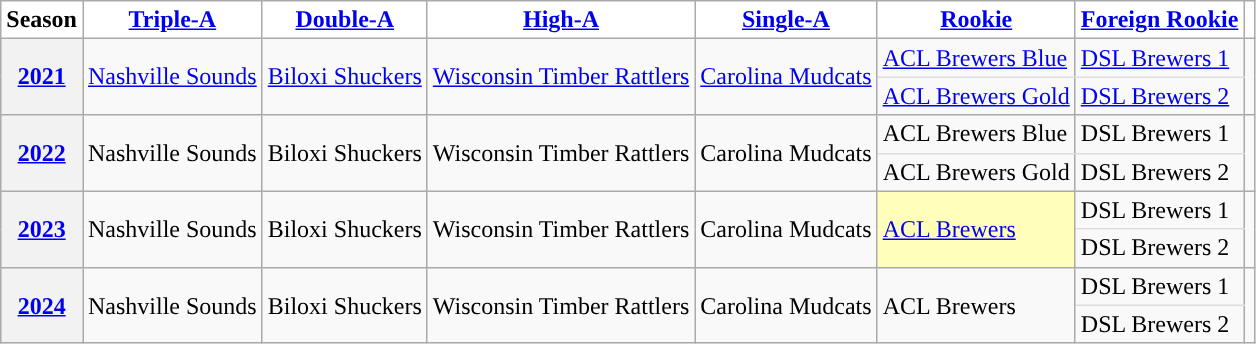<table class="wikitable plainrowheaders">
<tr>
<th scope="col" style="background-color:#ffffff; border-top:#">Season</th>
<th scope="col" style="background-color:#ffffff; border-top:#"><a href='#'>Triple-A</a></th>
<th scope="col" style="background-color:#ffffff; border-top:#"><a href='#'>Double-A</a></th>
<th scope="col" style="background-color:#ffffff; border-top:#"><a href='#'>High-A</a></th>
<th scope="col" style="background-color:#ffffff; border-top:#"><a href='#'>Single-A</a></th>
<th scope="col" style="background-color:#ffffff; border-top:#"><a href='#'>Rookie</a></th>
<th scope="col" style="background-color:#ffffff; border-top:#"><a href='#'>Foreign Rookie</a></th>
<th scope="col" style="background-color:#ffffff; border-top:#"></th>
</tr>
<tr>
<th rowspan="2" scope="row" style="text-align:center"><a href='#'>2021</a></th>
<td rowspan="2"><a href='#'>Nashville Sounds</a></td>
<td rowspan="2"><a href='#'>Biloxi Shuckers</a></td>
<td rowspan="2"><a href='#'>Wisconsin Timber Rattlers</a></td>
<td rowspan="2"><a href='#'>Carolina Mudcats</a></td>
<td style="border-bottom:#dddddd 1px solid"><a href='#'>ACL Brewers Blue</a></td>
<td style="border-bottom:#dddddd 1px solid"><a href='#'>DSL Brewers 1</a></td>
<td rowspan="2" align="center"></td>
</tr>
<tr>
<td><a href='#'>ACL Brewers Gold</a></td>
<td><a href='#'>DSL Brewers 2</a></td>
</tr>
<tr>
<th rowspan="2" scope="row" style="text-align:center"><a href='#'>2022</a></th>
<td rowspan="2">Nashville Sounds</td>
<td rowspan="2">Biloxi Shuckers</td>
<td rowspan="2">Wisconsin Timber Rattlers</td>
<td rowspan="2">Carolina Mudcats</td>
<td style="border-bottom:#dddddd 1px solid">ACL Brewers Blue</td>
<td style="border-bottom:#dddddd 1px solid">DSL Brewers 1</td>
<td rowspan="2" align="center"></td>
</tr>
<tr>
<td>ACL Brewers Gold</td>
<td>DSL Brewers 2</td>
</tr>
<tr>
<th rowspan="2" scope="row" style="text-align:center"><a href='#'>2023</a></th>
<td rowspan="2">Nashville Sounds</td>
<td rowspan="2">Biloxi Shuckers</td>
<td rowspan="2">Wisconsin Timber Rattlers</td>
<td rowspan="2">Carolina Mudcats</td>
<td rowspan="2" style="background:#FFFFBB"><a href='#'>ACL Brewers</a></td>
<td style="border-bottom:#dddddd 1px solid">DSL Brewers 1</td>
<td rowspan="2" align="center"></td>
</tr>
<tr>
<td>DSL Brewers 2</td>
</tr>
<tr>
<th rowspan="2" scope="row" style="text-align:center"><a href='#'>2024</a></th>
<td rowspan="2">Nashville Sounds</td>
<td rowspan="2">Biloxi Shuckers</td>
<td rowspan="2">Wisconsin Timber Rattlers</td>
<td rowspan="2">Carolina Mudcats</td>
<td rowspan="2">ACL Brewers</td>
<td style="border-bottom:#dddddd 1px solid">DSL Brewers 1</td>
<td rowspan="2" align="center"></td>
</tr>
<tr>
<td>DSL Brewers 2</td>
</tr>
</table>
